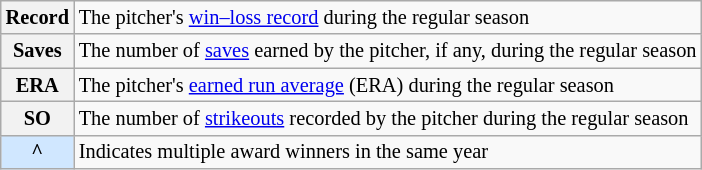<table class="wikitable plainrowheaders" style="font-size:85%">
<tr>
<th scope="row" style="text-align:center"><strong>Record</strong></th>
<td>The pitcher's <a href='#'>win–loss record</a> during the regular season</td>
</tr>
<tr>
<th scope="row" style="text-align:center"><strong>Saves</strong></th>
<td>The number of <a href='#'>saves</a> earned by the pitcher, if any, during the regular season</td>
</tr>
<tr>
<th scope="row" style="text-align:center"><strong>ERA</strong></th>
<td>The pitcher's <a href='#'>earned run average</a> (ERA) during the regular season</td>
</tr>
<tr>
<th scope="row" style="text-align:center"><strong>SO</strong></th>
<td>The number of <a href='#'>strikeouts</a> recorded by the pitcher during the regular season</td>
</tr>
<tr>
<th scope="row" style="text-align:center; background-color:#D0E7FF;">^</th>
<td>Indicates multiple award winners in the same year</td>
</tr>
</table>
